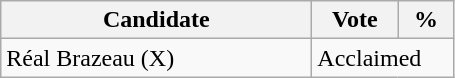<table class="wikitable">
<tr>
<th bgcolor="#DDDDFF" width="200px">Candidate</th>
<th bgcolor="#DDDDFF" width="50px">Vote</th>
<th bgcolor="#DDDDFF" width="30px">%</th>
</tr>
<tr>
<td>Réal Brazeau (X)</td>
<td colspan="2">Acclaimed</td>
</tr>
</table>
